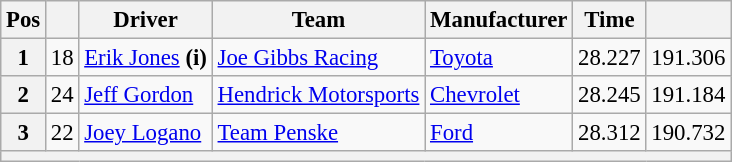<table class="wikitable" style="font-size:95%">
<tr>
<th>Pos</th>
<th></th>
<th>Driver</th>
<th>Team</th>
<th>Manufacturer</th>
<th>Time</th>
<th></th>
</tr>
<tr>
<th>1</th>
<td>18</td>
<td><a href='#'>Erik Jones</a> <strong>(i)</strong></td>
<td><a href='#'>Joe Gibbs Racing</a></td>
<td><a href='#'>Toyota</a></td>
<td>28.227</td>
<td>191.306</td>
</tr>
<tr>
<th>2</th>
<td>24</td>
<td><a href='#'>Jeff Gordon</a></td>
<td><a href='#'>Hendrick Motorsports</a></td>
<td><a href='#'>Chevrolet</a></td>
<td>28.245</td>
<td>191.184</td>
</tr>
<tr>
<th>3</th>
<td>22</td>
<td><a href='#'>Joey Logano</a></td>
<td><a href='#'>Team Penske</a></td>
<td><a href='#'>Ford</a></td>
<td>28.312</td>
<td>190.732</td>
</tr>
<tr>
<th colspan="7"></th>
</tr>
</table>
